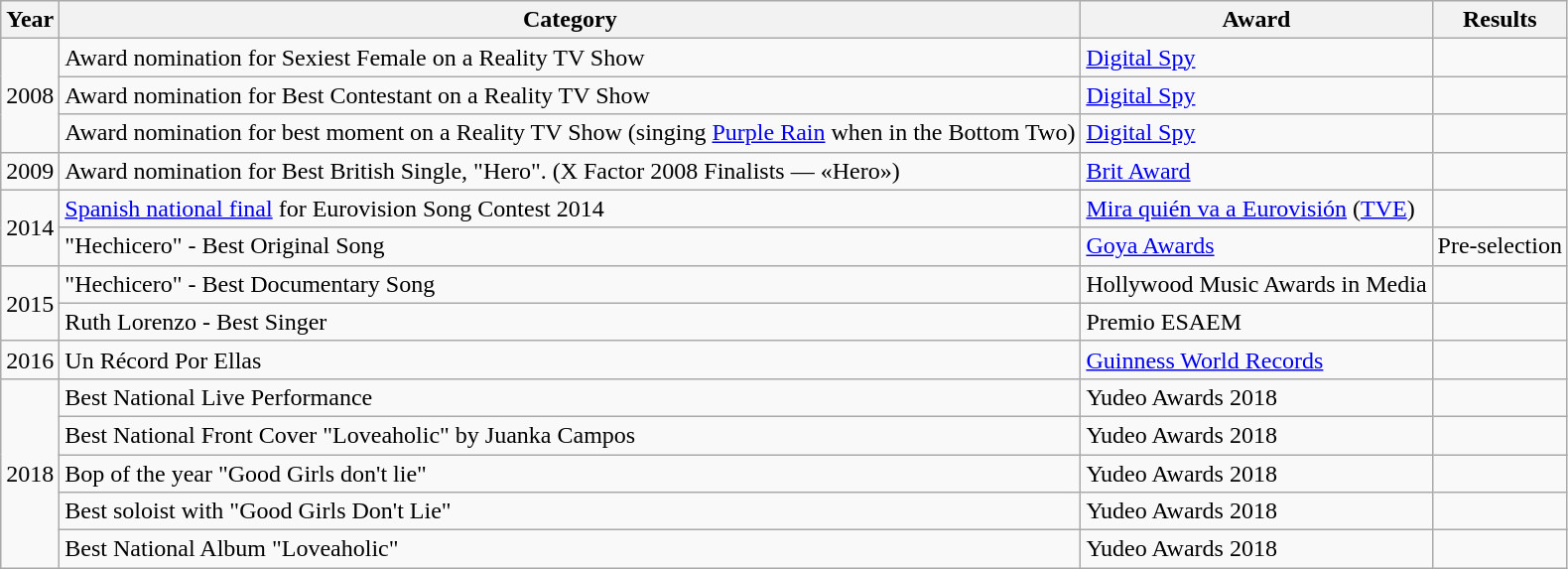<table class="wikitable sortable">
<tr>
<th>Year</th>
<th>Category</th>
<th>Award</th>
<th>Results</th>
</tr>
<tr>
<td rowspan="3">2008</td>
<td>Award nomination for Sexiest Female on a Reality TV Show</td>
<td><a href='#'>Digital Spy</a></td>
<td></td>
</tr>
<tr>
<td>Award nomination for Best Contestant on a Reality TV Show</td>
<td><a href='#'>Digital Spy</a></td>
<td></td>
</tr>
<tr>
<td>Award nomination for best moment on a Reality TV Show (singing <a href='#'>Purple Rain</a> when in the Bottom Two)</td>
<td><a href='#'>Digital Spy</a></td>
<td></td>
</tr>
<tr>
<td>2009</td>
<td>Award nomination for Best British Single, "Hero". (X Factor 2008 Finalists — «Hero»)</td>
<td><a href='#'>Brit Award</a></td>
<td></td>
</tr>
<tr>
<td rowspan="2">2014</td>
<td><a href='#'>Spanish national final</a> for Eurovision Song Contest 2014</td>
<td><a href='#'>Mira quién va a Eurovisión</a> (<a href='#'>TVE</a>)</td>
<td></td>
</tr>
<tr>
<td>"Hechicero" - Best Original Song</td>
<td><a href='#'>Goya Awards</a></td>
<td>Pre-selection</td>
</tr>
<tr>
<td rowspan="2">2015</td>
<td>"Hechicero" - Best Documentary Song</td>
<td>Hollywood Music Awards in Media </td>
<td></td>
</tr>
<tr>
<td>Ruth Lorenzo - Best Singer</td>
<td>Premio ESAEM </td>
<td></td>
</tr>
<tr>
<td>2016</td>
<td>Un Récord Por Ellas</td>
<td><a href='#'>Guinness World Records</a></td>
<td></td>
</tr>
<tr>
<td rowspan="5">2018</td>
<td>Best National Live Performance</td>
<td>Yudeo Awards 2018</td>
<td></td>
</tr>
<tr>
<td>Best National Front Cover "Loveaholic" by Juanka Campos</td>
<td>Yudeo Awards 2018</td>
<td></td>
</tr>
<tr>
<td>Bop of the year "Good Girls don't lie"</td>
<td>Yudeo Awards 2018</td>
<td></td>
</tr>
<tr>
<td>Best soloist with "Good Girls Don't Lie"</td>
<td>Yudeo Awards 2018</td>
<td></td>
</tr>
<tr>
<td>Best National Album "Loveaholic"</td>
<td>Yudeo Awards 2018</td>
<td></td>
</tr>
</table>
